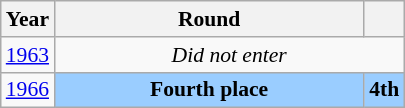<table class="wikitable" style="text-align: center; font-size:90%">
<tr>
<th>Year</th>
<th style="width:200px">Round</th>
<th></th>
</tr>
<tr>
<td><a href='#'>1963</a></td>
<td colspan="2"><em>Did not enter</em></td>
</tr>
<tr>
<td><a href='#'>1966</a></td>
<td bgcolor="9acdff"><strong>Fourth place</strong></td>
<td bgcolor="9acdff"><strong>4th</strong></td>
</tr>
</table>
